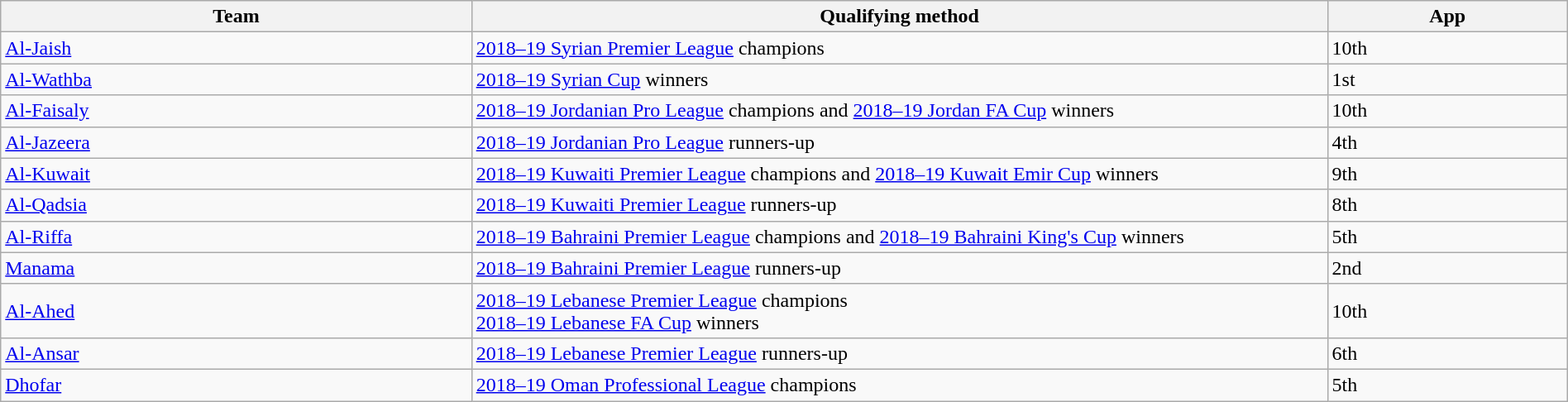<table class="wikitable" style="table-layout:fixed;width:100%;">
<tr>
<th width=30%>Team</th>
<th width=55%>Qualifying method</th>
<th width=15%>App </th>
</tr>
<tr>
<td> <a href='#'>Al-Jaish</a></td>
<td><a href='#'>2018–19 Syrian Premier League</a> champions</td>
<td>10th </td>
</tr>
<tr>
<td> <a href='#'>Al-Wathba</a></td>
<td><a href='#'>2018–19 Syrian Cup</a> winners</td>
<td>1st</td>
</tr>
<tr>
<td> <a href='#'>Al-Faisaly</a></td>
<td><a href='#'>2018–19 Jordanian Pro League</a> champions and <a href='#'>2018–19 Jordan FA Cup</a> winners</td>
<td>10th </td>
</tr>
<tr>
<td> <a href='#'>Al-Jazeera</a></td>
<td><a href='#'>2018–19 Jordanian Pro League</a> runners-up</td>
<td>4th </td>
</tr>
<tr>
<td> <a href='#'>Al-Kuwait</a></td>
<td><a href='#'>2018–19 Kuwaiti Premier League</a> champions and <a href='#'>2018–19 Kuwait Emir Cup</a> winners</td>
<td>9th </td>
</tr>
<tr>
<td> <a href='#'>Al-Qadsia</a></td>
<td><a href='#'>2018–19 Kuwaiti Premier League</a> runners-up</td>
<td>8th </td>
</tr>
<tr>
<td> <a href='#'>Al-Riffa</a></td>
<td><a href='#'>2018–19 Bahraini Premier League</a> champions and <a href='#'>2018–19 Bahraini King's Cup</a> winners</td>
<td>5th </td>
</tr>
<tr>
<td> <a href='#'>Manama</a></td>
<td><a href='#'>2018–19 Bahraini Premier League</a> runners-up</td>
<td>2nd </td>
</tr>
<tr>
<td> <a href='#'>Al-Ahed</a></td>
<td><a href='#'>2018–19 Lebanese Premier League</a> champions<br><a href='#'>2018–19 Lebanese FA Cup</a> winners</td>
<td>10th </td>
</tr>
<tr>
<td> <a href='#'>Al-Ansar</a></td>
<td><a href='#'>2018–19 Lebanese Premier League</a> runners-up</td>
<td>6th </td>
</tr>
<tr>
<td> <a href='#'>Dhofar</a></td>
<td><a href='#'>2018–19 Oman Professional League</a> champions</td>
<td>5th </td>
</tr>
</table>
